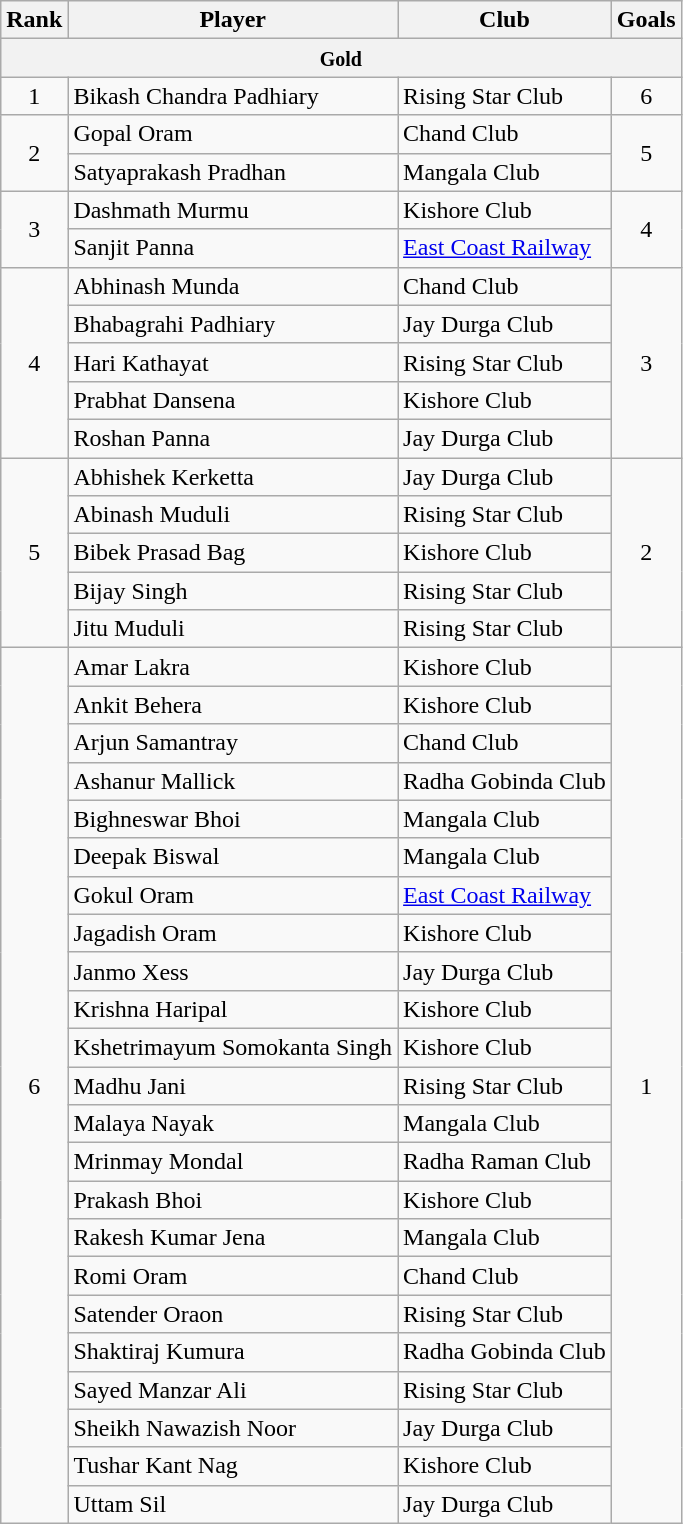<table class="wikitable sortable" style="text-align:center">
<tr>
<th>Rank</th>
<th>Player</th>
<th>Club</th>
<th>Goals</th>
</tr>
<tr>
<th colspan="4"><small>Gold</small></th>
</tr>
<tr>
<td rowspan="1">1</td>
<td align="left">Bikash Chandra Padhiary</td>
<td align="left">Rising Star Club</td>
<td rowspan="1">6</td>
</tr>
<tr>
<td rowspan="2">2</td>
<td align="left">Gopal Oram</td>
<td align="left">Chand Club</td>
<td rowspan="2">5</td>
</tr>
<tr>
<td align="left">Satyaprakash Pradhan</td>
<td align="left">Mangala Club</td>
</tr>
<tr>
<td rowspan="2">3</td>
<td align="left">Dashmath Murmu</td>
<td align="left">Kishore Club</td>
<td rowspan="2">4</td>
</tr>
<tr>
<td align="left">Sanjit Panna</td>
<td align="left"><a href='#'>East Coast Railway</a></td>
</tr>
<tr>
<td rowspan="5">4</td>
<td align="left">Abhinash Munda</td>
<td align="left">Chand Club</td>
<td rowspan="5">3</td>
</tr>
<tr>
<td align="left">Bhabagrahi Padhiary</td>
<td align="left">Jay Durga Club</td>
</tr>
<tr>
<td align="left">Hari Kathayat</td>
<td align="left">Rising Star Club</td>
</tr>
<tr>
<td align="left">Prabhat Dansena</td>
<td align="left">Kishore Club</td>
</tr>
<tr>
<td align="left">Roshan Panna</td>
<td align="left">Jay Durga Club</td>
</tr>
<tr>
<td rowspan="5">5</td>
<td align="left">Abhishek Kerketta</td>
<td align="left">Jay Durga Club</td>
<td rowspan="5">2</td>
</tr>
<tr>
<td align="left">Abinash Muduli</td>
<td align="left">Rising Star Club</td>
</tr>
<tr>
<td align="left">Bibek Prasad Bag</td>
<td align="left">Kishore Club</td>
</tr>
<tr>
<td align="left">Bijay Singh</td>
<td align="left">Rising Star Club</td>
</tr>
<tr>
<td align="left">Jitu Muduli</td>
<td align="left">Rising Star Club</td>
</tr>
<tr>
<td rowspan="23">6</td>
<td align="left">Amar Lakra</td>
<td align="left">Kishore Club</td>
<td rowspan="23">1</td>
</tr>
<tr>
<td align="left">Ankit Behera</td>
<td align="left">Kishore Club</td>
</tr>
<tr>
<td align="left">Arjun Samantray</td>
<td align="left">Chand Club</td>
</tr>
<tr>
<td align="left">Ashanur Mallick</td>
<td align="left">Radha Gobinda Club</td>
</tr>
<tr>
<td align="left">Bighneswar Bhoi</td>
<td align="left">Mangala Club</td>
</tr>
<tr>
<td align="left">Deepak Biswal</td>
<td align="left">Mangala Club</td>
</tr>
<tr>
<td align="left">Gokul Oram</td>
<td align="left"><a href='#'>East Coast Railway</a></td>
</tr>
<tr>
<td align="left">Jagadish Oram</td>
<td align="left">Kishore Club</td>
</tr>
<tr>
<td align="left">Janmo Xess</td>
<td align="left">Jay Durga Club</td>
</tr>
<tr>
<td align="left">Krishna Haripal</td>
<td align="left">Kishore Club</td>
</tr>
<tr>
<td align="left">Kshetrimayum Somokanta Singh</td>
<td align="left">Kishore Club</td>
</tr>
<tr>
<td align="left">Madhu Jani</td>
<td align="left">Rising Star Club</td>
</tr>
<tr>
<td align="left">Malaya Nayak</td>
<td align="left">Mangala Club</td>
</tr>
<tr>
<td align="left">Mrinmay Mondal</td>
<td align="left">Radha Raman Club</td>
</tr>
<tr>
<td align="left">Prakash Bhoi</td>
<td align="left">Kishore Club</td>
</tr>
<tr>
<td align="left">Rakesh Kumar Jena</td>
<td align="left">Mangala Club</td>
</tr>
<tr>
<td align="left">Romi Oram</td>
<td align="left">Chand Club</td>
</tr>
<tr>
<td align="left">Satender Oraon</td>
<td align="left">Rising Star Club</td>
</tr>
<tr>
<td align="left">Shaktiraj Kumura</td>
<td align="left">Radha Gobinda Club</td>
</tr>
<tr>
<td align="left">Sayed Manzar Ali</td>
<td align="left">Rising Star Club</td>
</tr>
<tr>
<td align="left">Sheikh Nawazish Noor</td>
<td align="left">Jay Durga Club</td>
</tr>
<tr>
<td align="left">Tushar Kant Nag</td>
<td align="left">Kishore Club</td>
</tr>
<tr>
<td align="left">Uttam Sil</td>
<td align="left">Jay Durga Club</td>
</tr>
</table>
